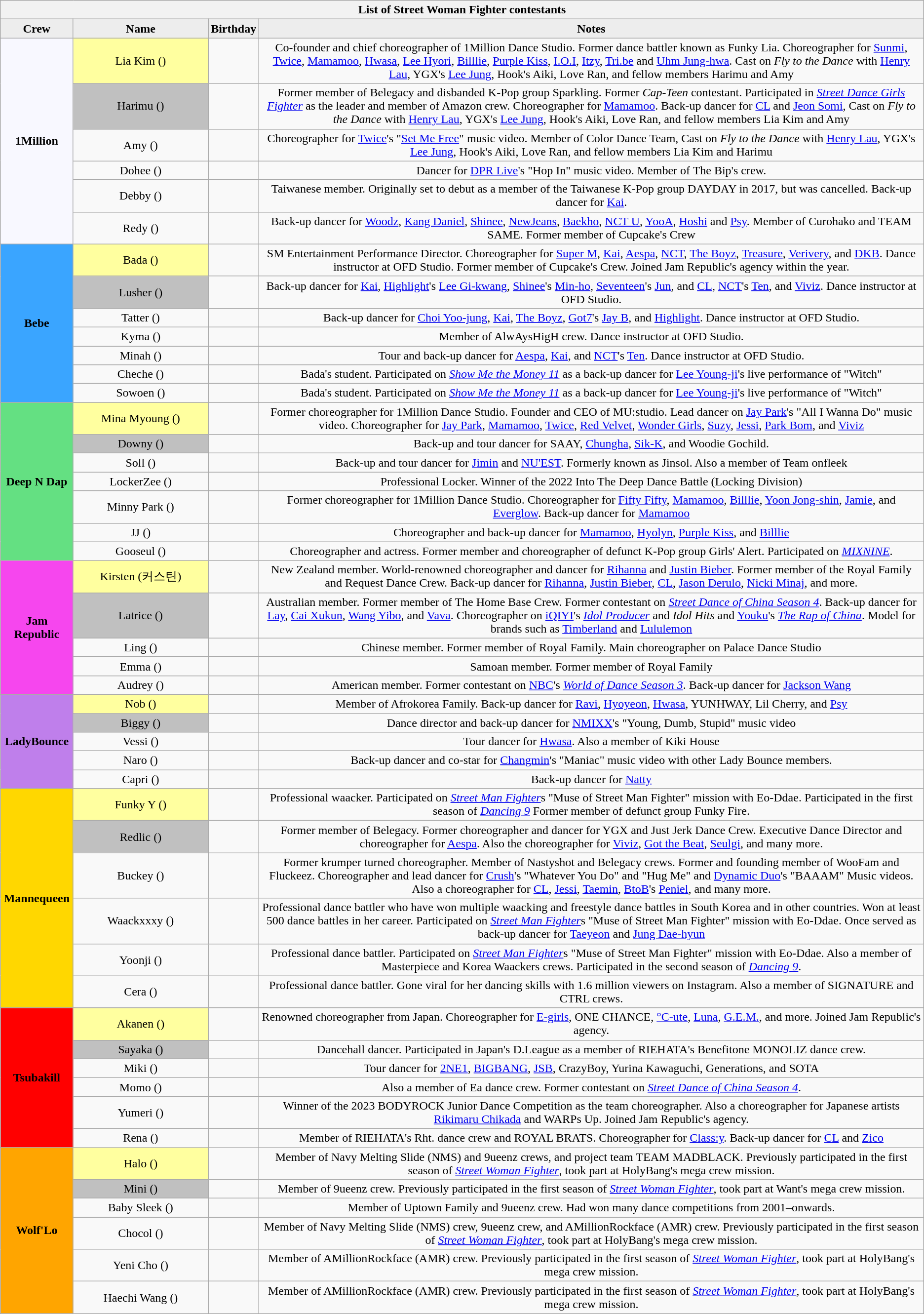<table class="wikitable collapsible collapsed" style="text-align:center;">
<tr>
<th colspan="4">List of Street Woman Fighter contestants</th>
</tr>
<tr>
<th style="background:#EDEDED">Crew</th>
<th width="175px" style="background:#EDEDED">Name</th>
<th style="background:#EDEDED">Birthday</th>
<th style="background:#EDEDED">Notes</th>
</tr>
<tr>
<td rowspan="6" style="background:#F8F8FF"><strong>1Million</strong></td>
<td style="background:#FFFF9F;">Lia Kim ()</td>
<td></td>
<td>Co-founder and chief choreographer of 1Million Dance Studio. Former dance battler known as Funky Lia. Choreographer for <a href='#'>Sunmi</a>, <a href='#'>Twice</a>, <a href='#'>Mamamoo</a>, <a href='#'>Hwasa</a>, <a href='#'>Lee Hyori</a>, <a href='#'>Billlie</a>, <a href='#'>Purple Kiss</a>, <a href='#'>I.O.I</a>, <a href='#'>Itzy</a>, <a href='#'>Tri.be</a> and <a href='#'>Uhm Jung-hwa</a>. Cast on <em>Fly to the Dance</em> with <a href='#'>Henry Lau</a>, YGX's <a href='#'>Lee Jung</a>, Hook's Aiki, Love Ran, and fellow members Harimu and Amy</td>
</tr>
<tr>
<td style="background:silver;">Harimu ()</td>
<td></td>
<td>Former member of Belegacy and disbanded K-Pop group Sparkling. Former <em>Cap-Teen</em> contestant. Participated in <em><a href='#'>Street Dance Girls Fighter</a></em> as the leader and member of Amazon crew. Choreographer for <a href='#'>Mamamoo</a>. Back-up dancer for <a href='#'>CL</a> and <a href='#'>Jeon Somi</a>, Cast on <em>Fly to the Dance</em> with <a href='#'>Henry Lau</a>, YGX's <a href='#'>Lee Jung</a>, Hook's Aiki, Love Ran, and fellow members Lia Kim and Amy</td>
</tr>
<tr>
<td>Amy ()</td>
<td></td>
<td>Choreographer for <a href='#'>Twice</a>'s "<a href='#'>Set Me Free</a>" music video. Member of Color Dance Team, Cast on <em>Fly to the Dance</em> with <a href='#'>Henry Lau</a>, YGX's <a href='#'>Lee Jung</a>, Hook's Aiki, Love Ran, and fellow members Lia Kim and Harimu</td>
</tr>
<tr>
<td>Dohee ()</td>
<td></td>
<td>Dancer for <a href='#'>DPR Live</a>'s "Hop In" music video. Member of The Bip's crew.</td>
</tr>
<tr>
<td>Debby ()</td>
<td></td>
<td>Taiwanese member. Originally set to debut as a member of the Taiwanese K-Pop group DAYDAY in 2017, but was cancelled. Back-up dancer for <a href='#'>Kai</a>.</td>
</tr>
<tr>
<td>Redy ()</td>
<td></td>
<td>Back-up dancer for <a href='#'>Woodz</a>, <a href='#'>Kang Daniel</a>, <a href='#'>Shinee</a>, <a href='#'>NewJeans</a>, <a href='#'>Baekho</a>, <a href='#'>NCT U</a>, <a href='#'>YooA</a>, <a href='#'>Hoshi</a> and <a href='#'>Psy</a>. Member of Curohako and TEAM SAME. Former member of Cupcake's Crew</td>
</tr>
<tr>
<td rowspan="7" style="background:#3AA5FF"><strong>Bebe</strong></td>
<td style="background:#FFFF9F;">Bada ()</td>
<td></td>
<td>SM Entertainment Performance Director. Choreographer for <a href='#'>Super M</a>, <a href='#'>Kai</a>, <a href='#'>Aespa</a>, <a href='#'>NCT</a>, <a href='#'>The Boyz</a>, <a href='#'>Treasure</a>, <a href='#'>Verivery</a>, and <a href='#'>DKB</a>. Dance instructor at OFD Studio. Former member of Cupcake's Crew. Joined Jam Republic's agency within the year.</td>
</tr>
<tr>
<td style="background:silver;">Lusher ()</td>
<td></td>
<td>Back-up dancer for <a href='#'>Kai</a>, <a href='#'>Highlight</a>'s <a href='#'>Lee Gi-kwang</a>, <a href='#'>Shinee</a>'s <a href='#'>Min-ho</a>, <a href='#'>Seventeen</a>'s <a href='#'>Jun</a>, and <a href='#'>CL</a>, <a href='#'>NCT</a>'s <a href='#'>Ten</a>, and <a href='#'>Viviz</a>. Dance instructor at OFD Studio.</td>
</tr>
<tr>
<td>Tatter ()</td>
<td></td>
<td>Back-up dancer for <a href='#'>Choi Yoo-jung</a>, <a href='#'>Kai</a>, <a href='#'>The Boyz</a>, <a href='#'>Got7</a>'s <a href='#'>Jay B</a>, and <a href='#'>Highlight</a>. Dance instructor at OFD Studio.</td>
</tr>
<tr>
<td>Kyma ()</td>
<td></td>
<td>Member of AlwAysHigH crew. Dance instructor at OFD Studio.</td>
</tr>
<tr>
<td>Minah ()</td>
<td></td>
<td>Tour and back-up dancer for <a href='#'>Aespa</a>, <a href='#'>Kai</a>, and <a href='#'>NCT</a>'s <a href='#'>Ten</a>. Dance instructor at OFD Studio.</td>
</tr>
<tr>
<td>Cheche ()</td>
<td></td>
<td>Bada's student. Participated on <em><a href='#'>Show Me the Money 11</a></em> as a back-up dancer for <a href='#'>Lee Young-ji</a>'s live performance of "Witch"</td>
</tr>
<tr>
<td>Sowoen ()</td>
<td></td>
<td>Bada's student. Participated on <em><a href='#'>Show Me the Money 11</a></em> as a back-up dancer for <a href='#'>Lee Young-ji</a>'s live performance of "Witch"</td>
</tr>
<tr>
<td rowspan="7" style="background:#64E082"><strong>Deep N Dap</strong></td>
<td style="background:#FFFF9F;">Mina Myoung ()</td>
<td></td>
<td>Former choreographer for 1Million Dance Studio. Founder and CEO of MU:studio. Lead dancer on <a href='#'>Jay Park</a>'s "All I Wanna Do" music video. Choreographer for <a href='#'>Jay Park</a>, <a href='#'>Mamamoo</a>, <a href='#'>Twice</a>, <a href='#'>Red Velvet</a>, <a href='#'>Wonder Girls</a>, <a href='#'>Suzy</a>, <a href='#'>Jessi</a>, <a href='#'>Park Bom</a>, and <a href='#'>Viviz</a></td>
</tr>
<tr>
<td style="background:silver;">Downy ()</td>
<td></td>
<td>Back-up and tour dancer for SAAY, <a href='#'>Chungha</a>, <a href='#'>Sik-K</a>, and Woodie Gochild.</td>
</tr>
<tr>
<td>Soll ()</td>
<td></td>
<td>Back-up and tour dancer for <a href='#'>Jimin</a> and <a href='#'>NU'EST</a>. Formerly known as Jinsol. Also a member of Team onfleek</td>
</tr>
<tr>
<td>LockerZee ()</td>
<td></td>
<td>Professional Locker. Winner of the 2022 Into The Deep Dance Battle (Locking Division)</td>
</tr>
<tr>
<td>Minny Park ()</td>
<td></td>
<td>Former choreographer for 1Million Dance Studio. Choreographer for <a href='#'>Fifty Fifty</a>, <a href='#'>Mamamoo</a>, <a href='#'>Billlie</a>, <a href='#'>Yoon Jong-shin</a>, <a href='#'>Jamie</a>, and <a href='#'>Everglow</a>. Back-up dancer for <a href='#'>Mamamoo</a></td>
</tr>
<tr>
<td>JJ ()</td>
<td></td>
<td>Choreographer and back-up dancer for <a href='#'>Mamamoo</a>, <a href='#'>Hyolyn</a>, <a href='#'>Purple Kiss</a>, and <a href='#'>Billlie</a></td>
</tr>
<tr>
<td>Gooseul ()</td>
<td></td>
<td>Choreographer and actress. Former member and choreographer of defunct K-Pop group Girls' Alert. Participated on <em><a href='#'>MIXNINE</a></em>.</td>
</tr>
<tr>
<td rowspan="5" style="background:#F646EE"><strong>Jam Republic</strong></td>
<td style="background:#FFFF9F;">Kirsten (커스틴)</td>
<td></td>
<td>New Zealand member. World-renowned choreographer and dancer for <a href='#'>Rihanna</a> and <a href='#'>Justin Bieber</a>. Former member of the Royal Family and Request Dance Crew. Back-up dancer for <a href='#'>Rihanna</a>, <a href='#'>Justin Bieber</a>, <a href='#'>CL</a>, <a href='#'>Jason Derulo</a>, <a href='#'>Nicki Minaj</a>, and more.</td>
</tr>
<tr>
<td style="background:silver;">Latrice ()</td>
<td></td>
<td>Australian member. Former member of The Home Base Crew. Former contestant on <em><a href='#'>Street Dance of China Season 4</a></em>. Back-up dancer for <a href='#'>Lay</a>, <a href='#'>Cai Xukun</a>, <a href='#'>Wang Yibo</a>, and <a href='#'>Vava</a>. Choreographer on <a href='#'>iQIYI</a>'s <em><a href='#'>Idol Producer</a></em> and <em>Idol Hits</em> and <a href='#'>Youku</a>'s <em><a href='#'>The Rap of China</a></em>. Model for brands such as <a href='#'>Timberland</a> and <a href='#'>Lululemon</a></td>
</tr>
<tr>
<td>Ling ()</td>
<td></td>
<td>Chinese member. Former member of Royal Family. Main choreographer on Palace Dance Studio</td>
</tr>
<tr>
<td>Emma ()</td>
<td></td>
<td>Samoan member. Former member of Royal Family</td>
</tr>
<tr>
<td>Audrey ()</td>
<td></td>
<td>American member. Former contestant on <a href='#'>NBC</a>'s <em><a href='#'>World of Dance Season 3</a></em>. Back-up dancer for <a href='#'>Jackson Wang</a></td>
</tr>
<tr>
<td rowspan="5" style="background:#BF7FEB"><strong>LadyBounce</strong></td>
<td style="background:#FFFF9F;">Nob ()</td>
<td></td>
<td>Member of Afrokorea Family. Back-up dancer for <a href='#'>Ravi</a>, <a href='#'>Hyoyeon</a>, <a href='#'>Hwasa</a>, YUNHWAY, Lil Cherry, and <a href='#'>Psy</a></td>
</tr>
<tr>
<td style="background:silver;">Biggy ()</td>
<td></td>
<td>Dance director and back-up dancer for <a href='#'>NMIXX</a>'s "Young, Dumb, Stupid" music video</td>
</tr>
<tr>
<td>Vessi ()</td>
<td></td>
<td>Tour dancer for <a href='#'>Hwasa</a>. Also a member of Kiki House</td>
</tr>
<tr>
<td>Naro ()</td>
<td></td>
<td>Back-up dancer and co-star for <a href='#'>Changmin</a>'s "Maniac" music video with other Lady Bounce members.</td>
</tr>
<tr>
<td>Capri ()</td>
<td></td>
<td>Back-up dancer for <a href='#'>Natty</a></td>
</tr>
<tr>
<td rowspan="6" style="background:gold"><strong>Mannequeen</strong></td>
<td style="background:#FFFF9F;">Funky Y ()</td>
<td></td>
<td>Professional waacker. Participated on <em><a href='#'>Street Man Fighter</a></em>s "Muse of Street Man Fighter" mission with Eo-Ddae. Participated in the first season of <em><a href='#'>Dancing 9</a></em> Former member of defunct group Funky Fire.</td>
</tr>
<tr>
<td style="background:silver;">Redlic ()</td>
<td></td>
<td>Former member of Belegacy. Former choreographer and dancer for YGX and Just Jerk Dance Crew. Executive Dance Director and choreographer for <a href='#'>Aespa</a>. Also the choreographer for <a href='#'>Viviz</a>, <a href='#'>Got the Beat</a>, <a href='#'>Seulgi</a>, and many more.</td>
</tr>
<tr>
<td>Buckey ()</td>
<td></td>
<td>Former krumper turned choreographer. Member of Nastyshot and Belegacy crews. Former and founding member of WooFam and Fluckeez. Choreographer and lead dancer for <a href='#'>Crush</a>'s "Whatever You Do" and "Hug Me" and <a href='#'>Dynamic Duo</a>'s "BAAAM" Music videos. Also a choreographer for <a href='#'>CL</a>, <a href='#'>Jessi</a>, <a href='#'>Taemin</a>, <a href='#'>BtoB</a>'s <a href='#'>Peniel</a>, and many more.</td>
</tr>
<tr>
<td>Waackxxxy ()</td>
<td></td>
<td>Professional dance battler who have won multiple waacking and freestyle dance battles in South Korea and in other countries. Won at least 500 dance battles in her career. Participated on <em><a href='#'>Street Man Fighter</a></em>s "Muse of Street Man Fighter" mission with Eo-Ddae. Once served as back-up dancer for <a href='#'>Taeyeon</a> and <a href='#'>Jung Dae-hyun</a></td>
</tr>
<tr>
<td>Yoonji ()</td>
<td></td>
<td>Professional dance battler. Participated on <em><a href='#'>Street Man Fighter</a></em>s "Muse of Street Man Fighter" mission with Eo-Ddae. Also a member of Masterpiece and Korea Waackers crews. Participated in the second season of <em><a href='#'>Dancing 9</a></em>.</td>
</tr>
<tr>
<td>Cera ()</td>
<td></td>
<td>Professional dance battler. Gone viral for her dancing skills with 1.6 million viewers on Instagram. Also a member of SIGNATURE and CTRL crews.</td>
</tr>
<tr>
<td rowspan="6" style="background:red"><strong>Tsubakill</strong></td>
<td style="background:#FFFF9F;">Akanen ()</td>
<td></td>
<td>Renowned choreographer from Japan. Choreographer for <a href='#'>E-girls</a>, ONE CHANCE, <a href='#'>°C-ute</a>, <a href='#'>Luna</a>, <a href='#'>G.E.M.</a>, and more. Joined Jam Republic's agency.</td>
</tr>
<tr>
<td style="background:silver;">Sayaka ()</td>
<td></td>
<td>Dancehall dancer. Participated in Japan's D.League as a member of RIEHATA's Benefitone MONOLIZ dance crew.</td>
</tr>
<tr>
<td>Miki ()</td>
<td></td>
<td>Tour dancer for <a href='#'>2NE1</a>, <a href='#'>BIGBANG</a>, <a href='#'>JSB</a>, CrazyBoy, Yurina Kawaguchi, Generations, and SOTA</td>
</tr>
<tr>
<td>Momo ()</td>
<td></td>
<td>Also a member of Ea dance crew. Former contestant on <em><a href='#'>Street Dance of China Season 4</a></em>.</td>
</tr>
<tr>
<td>Yumeri ()</td>
<td></td>
<td>Winner of the 2023 BODYROCK Junior Dance Competition as the team choreographer. Also a choreographer for Japanese artists <a href='#'>Rikimaru Chikada</a> and WARPs Up. Joined Jam Republic's agency.</td>
</tr>
<tr>
<td>Rena ()</td>
<td></td>
<td>Member of RIEHATA's Rht. dance crew and ROYAL BRATS. Choreographer for <a href='#'>Class:y</a>. Back-up dancer for <a href='#'>CL</a> and <a href='#'>Zico</a></td>
</tr>
<tr>
<td rowspan="6" style="background:orange"><strong>Wolf'Lo</strong></td>
<td style="background:#FFFF9F;">Halo ()</td>
<td></td>
<td>Member of Navy Melting Slide (NMS) and 9ueenz crews, and project team TEAM MADBLACK. Previously participated in the first season of <em><a href='#'>Street Woman Fighter</a></em>, took part at HolyBang's mega crew mission.</td>
</tr>
<tr>
<td style="background:silver;">Mini ()</td>
<td></td>
<td>Member of 9ueenz crew. Previously participated in the first season of <em><a href='#'>Street Woman Fighter</a></em>, took part at Want's mega crew mission.</td>
</tr>
<tr>
<td>Baby Sleek ()</td>
<td></td>
<td>Member of Uptown Family and 9ueenz crew. Had won many dance competitions from 2001–onwards.</td>
</tr>
<tr>
<td>Chocol ()</td>
<td></td>
<td>Member of Navy Melting Slide (NMS) crew, 9ueenz crew, and AMillionRockface (AMR) crew. Previously participated in the first season of <em><a href='#'>Street Woman Fighter</a></em>, took part at HolyBang's mega crew mission.</td>
</tr>
<tr>
<td>Yeni Cho ()</td>
<td></td>
<td>Member of AMillionRockface (AMR) crew. Previously participated in the first season of <em><a href='#'>Street Woman Fighter</a></em>, took part at HolyBang's mega crew mission.</td>
</tr>
<tr>
<td>Haechi Wang ()</td>
<td></td>
<td>Member of AMillionRockface (AMR) crew. Previously participated in the first season of <em><a href='#'>Street Woman Fighter</a></em>, took part at HolyBang's mega crew mission.</td>
</tr>
</table>
